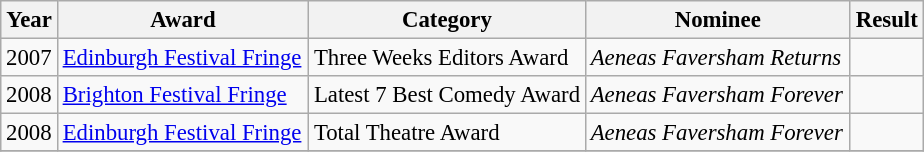<table class="wikitable sortable" style="font-size: 95%">
<tr>
<th>Year</th>
<th>Award</th>
<th width=30%>Category</th>
<th>Nominee</th>
<th>Result</th>
</tr>
<tr>
<td>2007</td>
<td><a href='#'>Edinburgh Festival Fringe</a></td>
<td>Three Weeks Editors Award</td>
<td><em>Aeneas Faversham Returns</em></td>
<td></td>
</tr>
<tr>
<td>2008</td>
<td><a href='#'>Brighton Festival Fringe</a></td>
<td>Latest 7 Best Comedy Award</td>
<td><em>Aeneas Faversham Forever</em></td>
<td></td>
</tr>
<tr>
<td>2008</td>
<td><a href='#'>Edinburgh Festival Fringe</a></td>
<td>Total Theatre Award</td>
<td><em>Aeneas Faversham Forever</em></td>
<td></td>
</tr>
<tr>
</tr>
</table>
